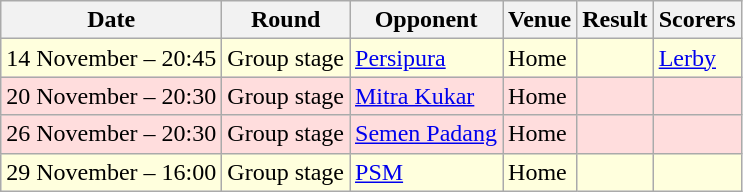<table class="wikitable">
<tr>
<th>Date</th>
<th>Round</th>
<th>Opponent</th>
<th>Venue</th>
<th>Result</th>
<th>Scorers</th>
</tr>
<tr bgcolor="#FFFFDD">
<td>14 November – 20:45</td>
<td align="center">Group stage</td>
<td><a href='#'>Persipura</a></td>
<td>Home</td>
<td> </td>
<td><a href='#'>Lerby</a></td>
</tr>
<tr bgcolor="#FFDDDD">
<td>20 November – 20:30</td>
<td align="center">Group stage</td>
<td><a href='#'>Mitra Kukar</a></td>
<td>Home</td>
<td></td>
<td></td>
</tr>
<tr bgcolor="#FFDDDD">
<td>26 November – 20:30</td>
<td align="center">Group stage</td>
<td><a href='#'>Semen Padang</a></td>
<td>Home</td>
<td></td>
<td></td>
</tr>
<tr bgcolor="#FFFFDD">
<td>29 November – 16:00</td>
<td align="center">Group stage</td>
<td><a href='#'>PSM</a></td>
<td>Home</td>
<td> </td>
<td></td>
</tr>
</table>
